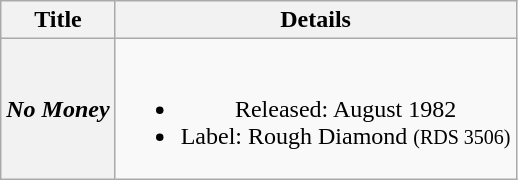<table class="wikitable plainrowheaders" style="text-align:center;" border="1">
<tr>
<th scope="col">Title</th>
<th scope="col">Details</th>
</tr>
<tr>
<th scope="row"><em>No Money</em></th>
<td><br><ul><li>Released: August 1982</li><li>Label: Rough Diamond <small>(RDS 3506)</small></li></ul></td>
</tr>
</table>
